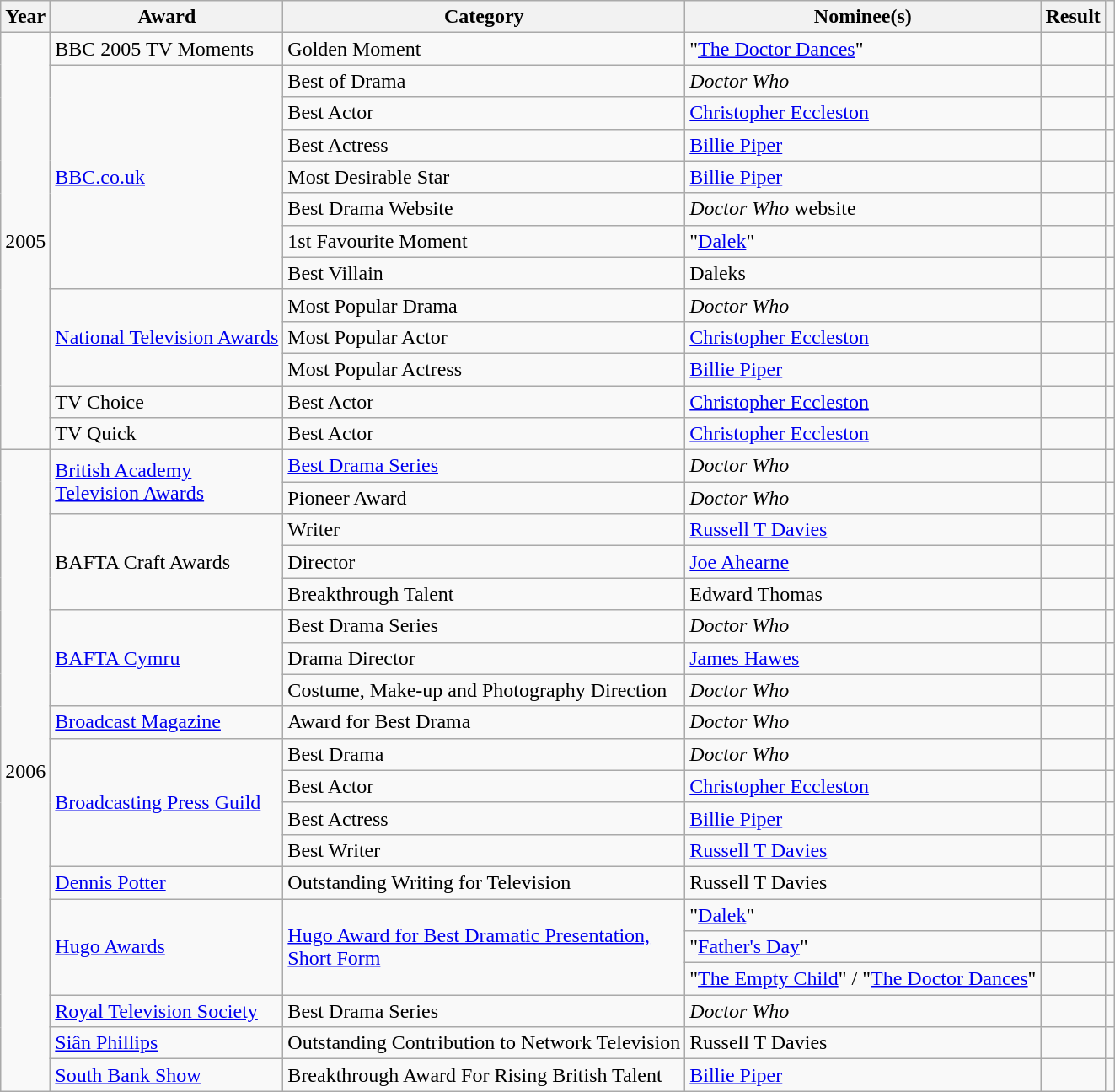<table class="wikitable sortable">
<tr>
<th>Year</th>
<th>Award</th>
<th>Category</th>
<th>Nominee(s)</th>
<th>Result</th>
<th></th>
</tr>
<tr>
<td rowspan="13">2005</td>
<td>BBC 2005 TV Moments</td>
<td>Golden Moment</td>
<td>"<a href='#'>The Doctor Dances</a>"</td>
<td></td>
<td></td>
</tr>
<tr>
<td rowspan="7"><a href='#'>BBC.co.uk</a></td>
<td>Best of Drama</td>
<td><em>Doctor Who</em></td>
<td></td>
<td></td>
</tr>
<tr>
<td>Best Actor</td>
<td><a href='#'>Christopher Eccleston</a></td>
<td></td>
<td></td>
</tr>
<tr>
<td>Best Actress</td>
<td><a href='#'>Billie Piper</a></td>
<td></td>
<td></td>
</tr>
<tr>
<td>Most Desirable Star</td>
<td><a href='#'>Billie Piper</a></td>
<td></td>
<td></td>
</tr>
<tr>
<td>Best Drama Website</td>
<td><em>Doctor Who</em> website</td>
<td></td>
<td></td>
</tr>
<tr>
<td>1st Favourite Moment</td>
<td>"<a href='#'>Dalek</a>"</td>
<td></td>
<td></td>
</tr>
<tr>
<td>Best Villain</td>
<td>Daleks</td>
<td></td>
<td></td>
</tr>
<tr>
<td rowspan="3"><a href='#'>National Television Awards</a></td>
<td>Most Popular Drama</td>
<td><em>Doctor Who</em></td>
<td></td>
<td></td>
</tr>
<tr>
<td>Most Popular Actor</td>
<td><a href='#'>Christopher Eccleston</a></td>
<td></td>
<td></td>
</tr>
<tr>
<td>Most Popular Actress</td>
<td><a href='#'>Billie Piper</a></td>
<td></td>
<td></td>
</tr>
<tr>
<td>TV Choice</td>
<td>Best Actor</td>
<td><a href='#'>Christopher Eccleston</a></td>
<td></td>
<td></td>
</tr>
<tr>
<td>TV Quick</td>
<td>Best Actor</td>
<td><a href='#'>Christopher Eccleston</a></td>
<td></td>
<td></td>
</tr>
<tr>
<td rowspan="20">2006</td>
<td rowspan="2"><a href='#'>British Academy<br>Television Awards</a></td>
<td><a href='#'>Best Drama Series</a></td>
<td><em>Doctor Who</em></td>
<td></td>
<td></td>
</tr>
<tr>
<td>Pioneer Award</td>
<td><em>Doctor Who</em></td>
<td></td>
<td></td>
</tr>
<tr>
<td rowspan="3">BAFTA Craft Awards</td>
<td>Writer</td>
<td><a href='#'>Russell T Davies</a></td>
<td></td>
<td></td>
</tr>
<tr>
<td>Director</td>
<td><a href='#'>Joe Ahearne</a></td>
<td></td>
<td></td>
</tr>
<tr>
<td>Breakthrough Talent</td>
<td>Edward Thomas</td>
<td></td>
<td></td>
</tr>
<tr>
<td rowspan="3"><a href='#'>BAFTA Cymru</a></td>
<td>Best Drama Series</td>
<td><em>Doctor Who</em></td>
<td></td>
<td></td>
</tr>
<tr>
<td>Drama Director</td>
<td><a href='#'>James Hawes</a></td>
<td></td>
<td></td>
</tr>
<tr>
<td>Costume, Make-up and Photography Direction</td>
<td><em>Doctor Who</em></td>
<td></td>
<td></td>
</tr>
<tr>
<td><a href='#'>Broadcast Magazine</a></td>
<td>Award for Best Drama</td>
<td><em>Doctor Who</em></td>
<td></td>
<td></td>
</tr>
<tr>
<td rowspan="4"><a href='#'>Broadcasting Press Guild</a></td>
<td>Best Drama</td>
<td><em>Doctor Who</em></td>
<td></td>
<td></td>
</tr>
<tr>
<td>Best Actor</td>
<td><a href='#'>Christopher Eccleston</a></td>
<td></td>
<td></td>
</tr>
<tr>
<td>Best Actress</td>
<td><a href='#'>Billie Piper</a></td>
<td></td>
<td></td>
</tr>
<tr>
<td>Best Writer</td>
<td><a href='#'>Russell T Davies</a></td>
<td></td>
<td></td>
</tr>
<tr>
<td><a href='#'>Dennis Potter</a></td>
<td>Outstanding Writing for Television</td>
<td>Russell T Davies</td>
<td></td>
<td></td>
</tr>
<tr>
<td rowspan="3"><a href='#'>Hugo Awards</a></td>
<td rowspan="3"><a href='#'>Hugo Award for Best Dramatic Presentation,<br>Short Form</a></td>
<td>"<a href='#'>Dalek</a>"</td>
<td></td>
<td></td>
</tr>
<tr>
<td>"<a href='#'>Father's Day</a>"</td>
<td></td>
<td></td>
</tr>
<tr>
<td>"<a href='#'>The Empty Child</a>" / "<a href='#'>The Doctor Dances</a>"</td>
<td></td>
<td></td>
</tr>
<tr>
<td><a href='#'>Royal Television Society</a></td>
<td>Best Drama Series</td>
<td><em>Doctor Who</em></td>
<td></td>
<td></td>
</tr>
<tr>
<td><a href='#'>Siân Phillips</a></td>
<td>Outstanding Contribution to Network Television</td>
<td>Russell T Davies</td>
<td></td>
<td></td>
</tr>
<tr>
<td><a href='#'>South Bank Show</a></td>
<td>Breakthrough Award For Rising British Talent</td>
<td><a href='#'>Billie Piper</a></td>
<td></td>
<td></td>
</tr>
</table>
